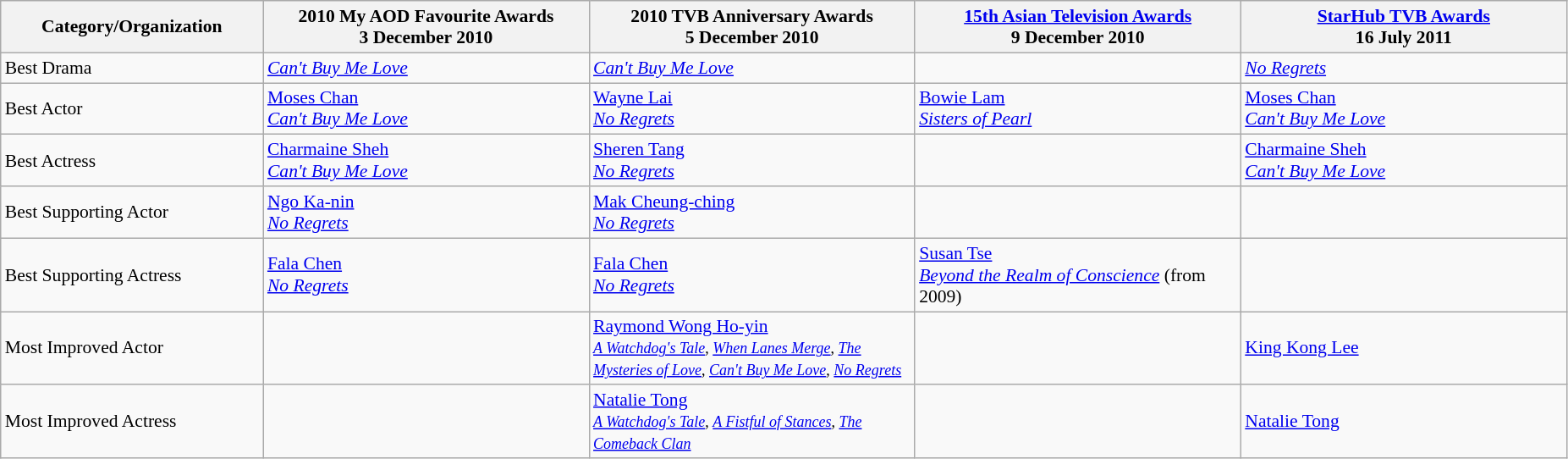<table class="wikitable" style="font-size: 90%;">
<tr>
<th style="width:200px;">Category/Organization</th>
<th style="width:250px;">2010 My AOD Favourite Awards<br>3 December 2010</th>
<th style="width:250px;">2010 TVB Anniversary Awards<br> 5 December 2010</th>
<th style="width:250px;"><a href='#'>15th Asian Television Awards</a><br>9 December 2010</th>
<th style="width:250px;"><a href='#'>StarHub TVB Awards</a><br>16 July 2011</th>
</tr>
<tr>
<td>Best Drama</td>
<td><em><a href='#'>Can't Buy Me Love</a></em></td>
<td><em><a href='#'>Can't Buy Me Love</a></em></td>
<td></td>
<td><em><a href='#'>No Regrets</a></em></td>
</tr>
<tr>
<td>Best Actor</td>
<td><a href='#'>Moses Chan</a><br><em><a href='#'>Can't Buy Me Love</a></em></td>
<td><a href='#'>Wayne Lai</a><br><em><a href='#'>No Regrets</a></em></td>
<td><a href='#'>Bowie Lam</a><br><em><a href='#'>Sisters of Pearl</a></em></td>
<td><a href='#'>Moses Chan</a><br><em><a href='#'>Can't Buy Me Love</a></em></td>
</tr>
<tr>
<td>Best Actress</td>
<td><a href='#'>Charmaine Sheh</a><br><em><a href='#'>Can't Buy Me Love</a></em></td>
<td><a href='#'>Sheren Tang</a><br><em><a href='#'>No Regrets</a></em></td>
<td></td>
<td><a href='#'>Charmaine Sheh</a><br><em><a href='#'>Can't Buy Me Love</a></em></td>
</tr>
<tr>
<td>Best Supporting Actor</td>
<td><a href='#'>Ngo Ka-nin</a><br><em><a href='#'>No Regrets</a></em></td>
<td><a href='#'>Mak Cheung-ching</a><br><em><a href='#'>No Regrets</a></em></td>
<td></td>
<td></td>
</tr>
<tr>
<td>Best Supporting Actress</td>
<td><a href='#'>Fala Chen</a><br><em><a href='#'>No Regrets</a></em></td>
<td><a href='#'>Fala Chen</a><br><em><a href='#'>No Regrets</a></em></td>
<td><a href='#'>Susan Tse</a><br><em><a href='#'>Beyond the Realm of Conscience</a></em> (from 2009)</td>
<td></td>
</tr>
<tr>
<td>Most Improved Actor</td>
<td></td>
<td><a href='#'>Raymond Wong Ho-yin</a><br><small><em><a href='#'>A Watchdog's Tale</a></em>, <em><a href='#'>When Lanes Merge</a></em>, <em><a href='#'>The Mysteries of Love</a></em>, <em><a href='#'>Can't Buy Me Love</a></em>, <em><a href='#'>No Regrets</a></em></small></td>
<td></td>
<td><a href='#'>King Kong Lee</a></td>
</tr>
<tr>
<td>Most Improved Actress</td>
<td></td>
<td><a href='#'>Natalie Tong</a><br><small><em><a href='#'>A Watchdog's Tale</a></em>, <em><a href='#'>A Fistful of Stances</a></em>, <em><a href='#'>The Comeback Clan</a></em></small></td>
<td></td>
<td><a href='#'>Natalie Tong</a></td>
</tr>
</table>
